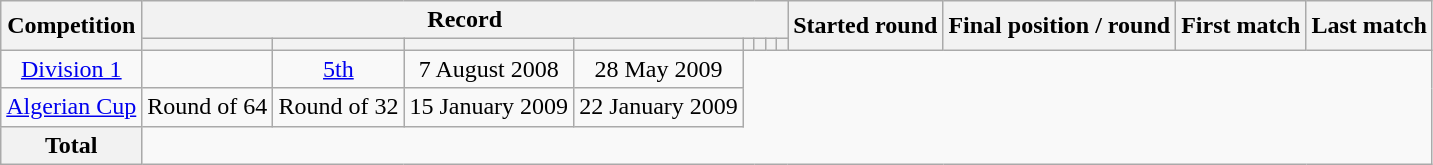<table class="wikitable" style="text-align: center">
<tr>
<th rowspan=2>Competition</th>
<th colspan=8>Record</th>
<th rowspan=2>Started round</th>
<th rowspan=2>Final position / round</th>
<th rowspan=2>First match</th>
<th rowspan=2>Last match</th>
</tr>
<tr>
<th></th>
<th></th>
<th></th>
<th></th>
<th></th>
<th></th>
<th></th>
<th></th>
</tr>
<tr>
<td><a href='#'>Division 1</a><br></td>
<td></td>
<td><a href='#'>5th</a></td>
<td>7 August 2008</td>
<td>28 May 2009</td>
</tr>
<tr>
<td><a href='#'>Algerian Cup</a><br></td>
<td>Round of 64</td>
<td>Round of 32</td>
<td>15 January 2009</td>
<td>22 January 2009</td>
</tr>
<tr>
<th>Total<br></th>
</tr>
</table>
